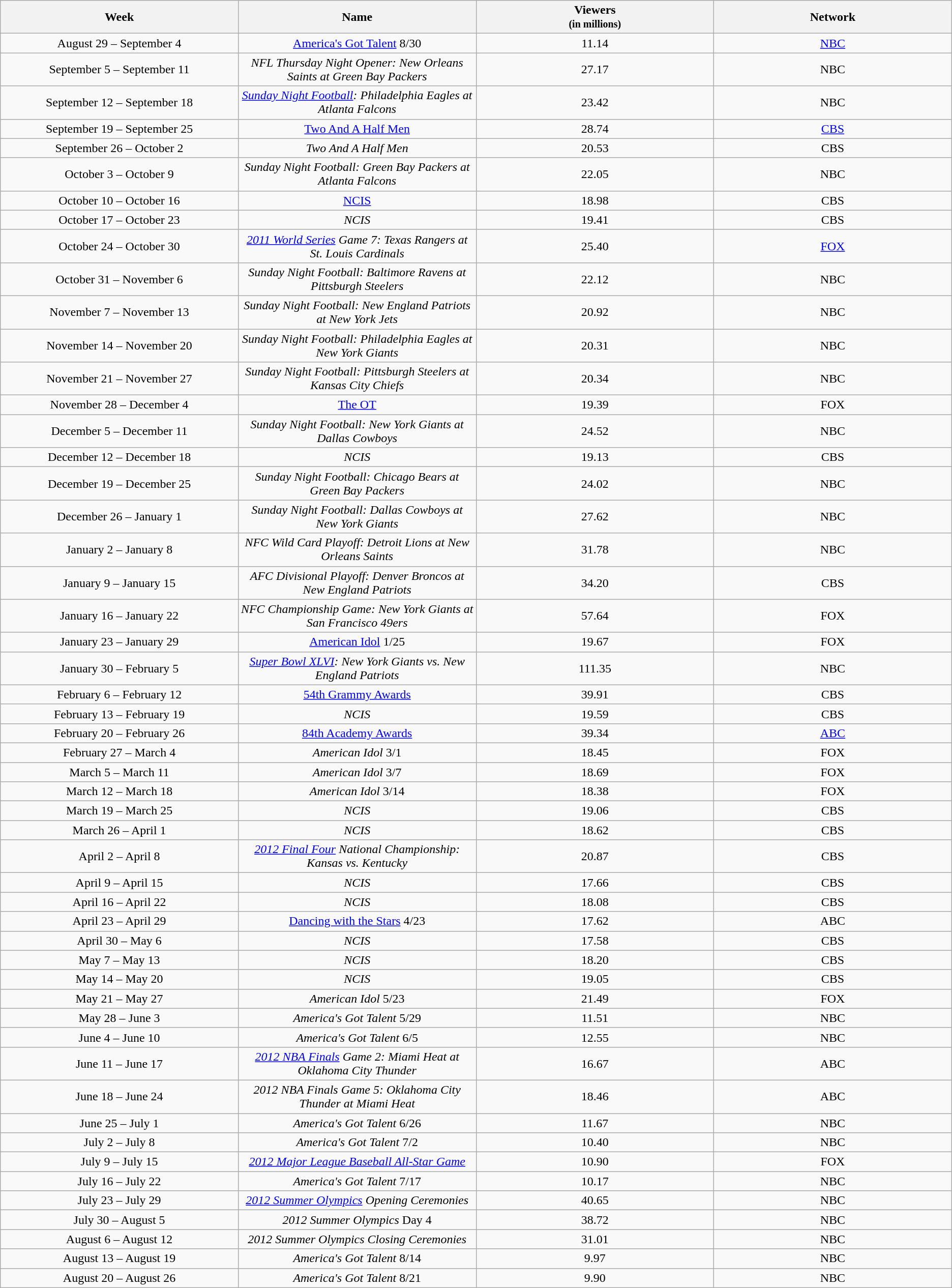<table class="wikitable sortable collapsible collapsed">
<tr>
<th style="width:12%;">Week</th>
<th style="width:12%;">Name</th>
<th style="width:12%;">Viewers<br><small>(in millions)</small></th>
<th style="width:12%;">Network</th>
</tr>
<tr style="text-align:center;">
<td>August 29 – September 4</td>
<td><a href='#'>America's Got Talent</a> 8/30 </td>
<td>11.14</td>
<td><a href='#'>NBC</a></td>
</tr>
<tr style="text-align:center;">
<td>September 5 – September 11</td>
<td><em>NFL Thursday Night Opener: New Orleans Saints at Green Bay Packers</em> </td>
<td>27.17</td>
<td>NBC</td>
</tr>
<tr style="text-align:center;">
<td>September 12 – September 18</td>
<td><em><a href='#'>Sunday Night Football</a>: Philadelphia Eagles at Atlanta Falcons</em> </td>
<td>23.42</td>
<td>NBC</td>
</tr>
<tr style="text-align:center;">
<td>September 19 – September 25</td>
<td><a href='#'>Two And A Half Men</a></td>
<td>28.74</td>
<td><a href='#'>CBS</a></td>
</tr>
<tr style="text-align:center;">
<td>September 26 – October 2</td>
<td><em>Two And A Half Men</em> </td>
<td>20.53</td>
<td>CBS</td>
</tr>
<tr style="text-align:center;">
<td>October 3 – October 9</td>
<td><em>Sunday Night Football: Green Bay Packers at Atlanta Falcons</em> </td>
<td>22.05</td>
<td>NBC</td>
</tr>
<tr style="text-align:center;">
<td>October 10 – October 16</td>
<td><a href='#'>NCIS</a></td>
<td>18.98</td>
<td>CBS</td>
</tr>
<tr style="text-align:center;">
<td>October 17 – October 23</td>
<td><em>NCIS</em> </td>
<td>19.41</td>
<td>CBS</td>
</tr>
<tr style="text-align:center;">
<td>October 24 – October 30</td>
<td><em><a href='#'>2011 World Series</a> Game 7: Texas Rangers at St. Louis Cardinals</em> </td>
<td>25.40</td>
<td><a href='#'>FOX</a></td>
</tr>
<tr style="text-align:center;">
<td>October 31 – November 6</td>
<td><em>Sunday Night Football: Baltimore Ravens at Pittsburgh Steelers</em> </td>
<td>22.12</td>
<td>NBC</td>
</tr>
<tr style="text-align:center;">
<td>November 7 – November 13</td>
<td><em>Sunday Night Football: New England Patriots at New York Jets</em> </td>
<td>20.92</td>
<td>NBC</td>
</tr>
<tr style="text-align:center;">
<td>November 14 – November 20</td>
<td><em>Sunday Night Football: Philadelphia Eagles at New York Giants</em> </td>
<td>20.31</td>
<td>NBC</td>
</tr>
<tr style="text-align:center;">
<td>November 21 – November 27</td>
<td><em>Sunday Night Football: Pittsburgh Steelers at Kansas City Chiefs</em> </td>
<td>20.34</td>
<td>NBC</td>
</tr>
<tr style="text-align:center;">
<td>November 28 – December 4</td>
<td><a href='#'>The OT</a></td>
<td>19.39</td>
<td>FOX</td>
</tr>
<tr style="text-align:center;">
<td>December 5 – December 11</td>
<td><em>Sunday Night Football: New York Giants at Dallas Cowboys</em> </td>
<td>24.52</td>
<td>NBC</td>
</tr>
<tr style="text-align:center;">
<td>December 12 – December 18</td>
<td><em>NCIS</em> </td>
<td>19.13</td>
<td>CBS</td>
</tr>
<tr style="text-align:center;">
<td>December 19 – December 25</td>
<td><em>Sunday Night Football: Chicago Bears at Green Bay Packers</em> </td>
<td>24.02</td>
<td>NBC</td>
</tr>
<tr style="text-align:center;">
<td>December 26 – January 1</td>
<td><em>Sunday Night Football: Dallas Cowboys at New York Giants</em> </td>
<td>27.62</td>
<td>NBC</td>
</tr>
<tr style="text-align:center;">
<td>January 2 – January 8</td>
<td><em>NFC Wild Card Playoff: Detroit Lions at New Orleans Saints</em> </td>
<td>31.78</td>
<td>NBC</td>
</tr>
<tr style="text-align:center;">
<td>January 9 – January 15</td>
<td><em>AFC Divisional Playoff: Denver Broncos at New England Patriots</em> </td>
<td>34.20</td>
<td>CBS</td>
</tr>
<tr style="text-align:center;">
<td>January 16 – January 22</td>
<td><em>NFC Championship Game: New York Giants at San Francisco 49ers</em> </td>
<td>57.64</td>
<td>FOX</td>
</tr>
<tr style="text-align:center;">
<td>January 23 – January 29</td>
<td><a href='#'>American Idol</a> 1/25 </td>
<td>19.67</td>
<td>FOX</td>
</tr>
<tr style="text-align:center;">
<td>January 30 – February 5</td>
<td><em><a href='#'>Super Bowl XLVI</a>: New York Giants vs. New England Patriots</em> </td>
<td>111.35</td>
<td>NBC</td>
</tr>
<tr style="text-align:center;">
<td>February 6 – February 12</td>
<td><a href='#'>54th Grammy Awards</a></td>
<td>39.91</td>
<td>CBS</td>
</tr>
<tr style="text-align:center;">
<td>February 13 – February 19</td>
<td><em>NCIS</em> </td>
<td>19.59</td>
<td>CBS</td>
</tr>
<tr style="text-align:center;">
<td>February 20 – February 26</td>
<td><a href='#'>84th Academy Awards</a></td>
<td>39.34</td>
<td><a href='#'>ABC</a></td>
</tr>
<tr style="text-align:center;">
<td>February 27 – March 4</td>
<td><em>American Idol</em> 3/1 </td>
<td>18.45</td>
<td>FOX</td>
</tr>
<tr style="text-align:center;">
<td>March 5 – March 11</td>
<td><em>American Idol</em> 3/7 </td>
<td>18.69</td>
<td>FOX</td>
</tr>
<tr style="text-align:center;">
<td>March 12 – March 18</td>
<td><em>American Idol</em> 3/14 </td>
<td>18.38</td>
<td>FOX</td>
</tr>
<tr style="text-align:center;">
<td>March 19 – March 25</td>
<td><em>NCIS</em> </td>
<td>19.06</td>
<td>CBS</td>
</tr>
<tr style="text-align:center;">
<td>March 26 – April 1</td>
<td><em>NCIS</em> </td>
<td>18.62</td>
<td>CBS</td>
</tr>
<tr style="text-align:center;">
<td>April 2 – April 8</td>
<td><em><a href='#'>2012 Final Four</a> National Championship: Kansas vs. Kentucky</em> </td>
<td>20.87</td>
<td>CBS</td>
</tr>
<tr style="text-align:center;">
<td>April 9 – April 15</td>
<td><em>NCIS</em> </td>
<td>17.66</td>
<td>CBS</td>
</tr>
<tr style="text-align:center;">
<td>April 16 – April 22</td>
<td><em>NCIS</em> </td>
<td>18.08</td>
<td>CBS</td>
</tr>
<tr style="text-align:center;">
<td>April 23 – April 29</td>
<td><a href='#'>Dancing with the Stars</a> 4/23 </td>
<td>17.62</td>
<td>ABC</td>
</tr>
<tr style="text-align:center;">
<td>April 30 – May 6</td>
<td><em>NCIS</em> </td>
<td>17.58</td>
<td>CBS</td>
</tr>
<tr style="text-align:center;">
<td>May 7 – May 13</td>
<td><em>NCIS</em> </td>
<td>18.20</td>
<td>CBS</td>
</tr>
<tr style="text-align:center;">
<td>May 14 – May 20</td>
<td><em>NCIS</em> </td>
<td>19.05</td>
<td>CBS</td>
</tr>
<tr style="text-align:center;">
<td>May 21 – May 27</td>
<td><em>American Idol</em> 5/23 </td>
<td>21.49</td>
<td>FOX</td>
</tr>
<tr style="text-align:center;">
<td>May 28 – June 3</td>
<td><em>America's Got Talent</em> 5/29 </td>
<td>11.51</td>
<td>NBC</td>
</tr>
<tr style="text-align:center;">
<td>June 4 – June 10</td>
<td><em>America's Got Talent</em> 6/5 </td>
<td>12.55</td>
<td>NBC</td>
</tr>
<tr style="text-align:center;">
<td>June 11 – June 17</td>
<td><em><a href='#'>2012 NBA Finals</a> Game 2: Miami Heat at Oklahoma City Thunder</em> </td>
<td>16.67</td>
<td>ABC</td>
</tr>
<tr style="text-align:center;">
<td>June 18 – June 24</td>
<td><em>2012 NBA Finals Game 5: Oklahoma City Thunder at Miami Heat</em> </td>
<td>18.46</td>
<td>ABC</td>
</tr>
<tr style="text-align:center;">
<td>June 25 – July 1</td>
<td><em>America's Got Talent</em> 6/26 </td>
<td>11.67</td>
<td>NBC</td>
</tr>
<tr style="text-align:center;">
<td>July 2 – July 8</td>
<td><em>America's Got Talent</em> 7/2 </td>
<td>10.40</td>
<td>NBC</td>
</tr>
<tr style="text-align:center;">
<td>July 9 – July 15</td>
<td><em><a href='#'>2012 Major League Baseball All-Star Game</a></em> </td>
<td>10.90</td>
<td>FOX</td>
</tr>
<tr style="text-align:center;">
<td>July 16 – July 22</td>
<td><em>America's Got Talent</em> 7/17 </td>
<td>10.17</td>
<td>NBC</td>
</tr>
<tr style="text-align:center;">
<td>July 23 – July 29</td>
<td><em><a href='#'>2012 Summer Olympics</a> Opening Ceremonies</em> </td>
<td>40.65</td>
<td>NBC</td>
</tr>
<tr style="text-align:center;">
<td>July 30 – August 5</td>
<td><em>2012 Summer Olympics</em> Day 4 </td>
<td>38.72</td>
<td>NBC</td>
</tr>
<tr style="text-align:center;">
<td>August 6 – August 12</td>
<td><em>2012 Summer Olympics Closing Ceremonies</em> </td>
<td>31.01</td>
<td>NBC</td>
</tr>
<tr style="text-align:center;">
<td>August 13 – August 19</td>
<td><em>America's Got Talent</em> 8/14 </td>
<td>9.97</td>
<td>NBC</td>
</tr>
<tr style="text-align:center;">
<td>August 20 – August 26</td>
<td><em>America's Got Talent</em> 8/21 </td>
<td>9.90</td>
<td>NBC</td>
</tr>
</table>
